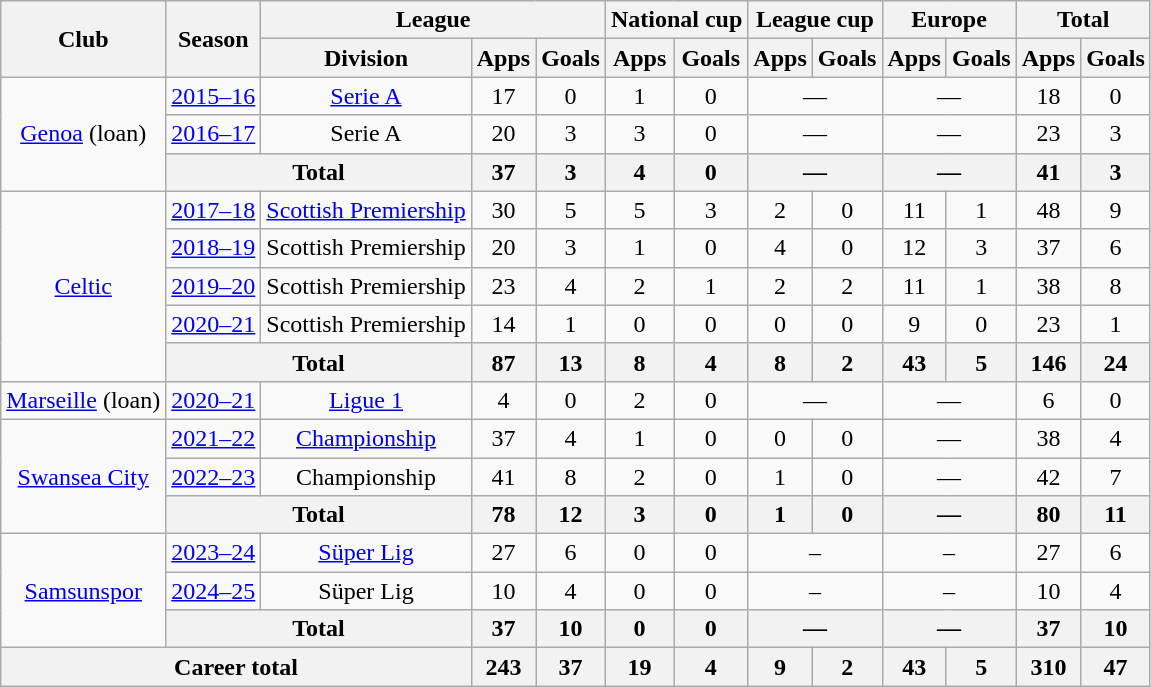<table class="wikitable" style="text-align: center;">
<tr>
<th rowspan="2">Club</th>
<th rowspan="2">Season</th>
<th colspan="3">League</th>
<th colspan="2">National cup</th>
<th colspan="2">League cup</th>
<th colspan="2">Europe</th>
<th colspan="2">Total</th>
</tr>
<tr>
<th>Division</th>
<th>Apps</th>
<th>Goals</th>
<th>Apps</th>
<th>Goals</th>
<th>Apps</th>
<th>Goals</th>
<th>Apps</th>
<th>Goals</th>
<th>Apps</th>
<th>Goals</th>
</tr>
<tr>
<td rowspan="3"><a href='#'>Genoa</a> (loan)</td>
<td><a href='#'>2015–16</a></td>
<td><a href='#'>Serie A</a></td>
<td>17</td>
<td>0</td>
<td>1</td>
<td>0</td>
<td colspan=2>—</td>
<td colspan=2>—</td>
<td>18</td>
<td>0</td>
</tr>
<tr>
<td><a href='#'>2016–17</a></td>
<td>Serie A</td>
<td>20</td>
<td>3</td>
<td>3</td>
<td>0</td>
<td colspan="2">—</td>
<td colspan="2">—</td>
<td>23</td>
<td>3</td>
</tr>
<tr>
<th colspan="2">Total</th>
<th>37</th>
<th>3</th>
<th>4</th>
<th>0</th>
<th colspan="2">—</th>
<th colspan="2">—</th>
<th>41</th>
<th>3</th>
</tr>
<tr>
<td rowspan="5"><a href='#'>Celtic</a></td>
<td><a href='#'>2017–18</a></td>
<td><a href='#'>Scottish Premiership</a></td>
<td>30</td>
<td>5</td>
<td>5</td>
<td>3</td>
<td>2</td>
<td>0</td>
<td>11</td>
<td>1</td>
<td>48</td>
<td>9</td>
</tr>
<tr>
<td><a href='#'>2018–19</a></td>
<td>Scottish Premiership</td>
<td>20</td>
<td>3</td>
<td>1</td>
<td>0</td>
<td>4</td>
<td>0</td>
<td>12</td>
<td>3</td>
<td>37</td>
<td>6</td>
</tr>
<tr>
<td><a href='#'>2019–20</a></td>
<td>Scottish Premiership</td>
<td>23</td>
<td>4</td>
<td>2</td>
<td>1</td>
<td>2</td>
<td>2</td>
<td>11</td>
<td>1</td>
<td>38</td>
<td>8</td>
</tr>
<tr>
<td><a href='#'>2020–21</a></td>
<td>Scottish Premiership</td>
<td>14</td>
<td>1</td>
<td>0</td>
<td>0</td>
<td>0</td>
<td>0</td>
<td>9</td>
<td>0</td>
<td>23</td>
<td>1</td>
</tr>
<tr>
<th colspan="2">Total</th>
<th>87</th>
<th>13</th>
<th>8</th>
<th>4</th>
<th>8</th>
<th>2</th>
<th>43</th>
<th>5</th>
<th>146</th>
<th>24</th>
</tr>
<tr>
<td><a href='#'>Marseille</a> (loan)</td>
<td><a href='#'>2020–21</a></td>
<td><a href='#'>Ligue 1</a></td>
<td>4</td>
<td>0</td>
<td>2</td>
<td>0</td>
<td colspan=2>—</td>
<td colspan=2>—</td>
<td>6</td>
<td>0</td>
</tr>
<tr>
<td rowspan="3"><a href='#'>Swansea City</a></td>
<td><a href='#'>2021–22</a></td>
<td><a href='#'>Championship</a></td>
<td>37</td>
<td>4</td>
<td>1</td>
<td>0</td>
<td>0</td>
<td>0</td>
<td colspan=2>—</td>
<td>38</td>
<td>4</td>
</tr>
<tr>
<td><a href='#'>2022–23</a></td>
<td>Championship</td>
<td>41</td>
<td>8</td>
<td>2</td>
<td>0</td>
<td>1</td>
<td>0</td>
<td colspan=2>—</td>
<td>42</td>
<td>7</td>
</tr>
<tr>
<th colspan="2">Total</th>
<th>78</th>
<th>12</th>
<th>3</th>
<th>0</th>
<th>1</th>
<th>0</th>
<th colspan=2>—</th>
<th>80</th>
<th>11</th>
</tr>
<tr>
<td rowspan="3"><a href='#'>Samsunspor</a></td>
<td><a href='#'>2023–24</a></td>
<td><a href='#'>Süper Lig</a></td>
<td>27</td>
<td>6</td>
<td>0</td>
<td>0</td>
<td colspan="2">–</td>
<td colspan="2">–</td>
<td>27</td>
<td>6</td>
</tr>
<tr>
<td><a href='#'>2024–25</a></td>
<td>Süper Lig</td>
<td>10</td>
<td>4</td>
<td>0</td>
<td>0</td>
<td colspan="2">–</td>
<td colspan="2">–</td>
<td>10</td>
<td>4</td>
</tr>
<tr>
<th colspan="2">Total</th>
<th>37</th>
<th>10</th>
<th>0</th>
<th>0</th>
<th colspan=2>—</th>
<th colspan=2>—</th>
<th>37</th>
<th>10</th>
</tr>
<tr>
<th colspan="3">Career total</th>
<th>243</th>
<th>37</th>
<th>19</th>
<th>4</th>
<th>9</th>
<th>2</th>
<th>43</th>
<th>5</th>
<th>310</th>
<th>47</th>
</tr>
</table>
